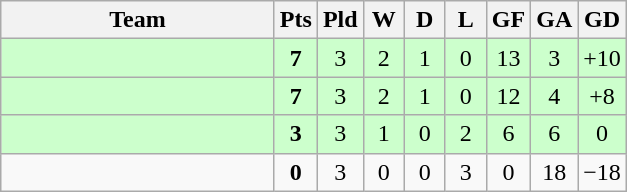<table class="wikitable" style="text-align: center;">
<tr>
<th width=175>Team</th>
<th width=20 abbr="Points">Pts</th>
<th width=20 abbr="Played">Pld</th>
<th width=20 abbr="Won">W</th>
<th width=20 abbr="Drawn">D</th>
<th width=20 abbr="Lost">L</th>
<th width=20 abbr="Goals for">GF</th>
<th width=20 abbr="Goals against">GA</th>
<th width=20 abbr="Goal difference">GD</th>
</tr>
<tr style="background:#ccffcc;">
<td align="left"></td>
<td><strong>7</strong></td>
<td>3</td>
<td>2</td>
<td>1</td>
<td>0</td>
<td>13</td>
<td>3</td>
<td>+10</td>
</tr>
<tr style="background:#ccffcc;">
<td align="left"></td>
<td><strong>7</strong></td>
<td>3</td>
<td>2</td>
<td>1</td>
<td>0</td>
<td>12</td>
<td>4</td>
<td>+8</td>
</tr>
<tr style="background:#ccffcc;">
<td align="left"></td>
<td><strong>3</strong></td>
<td>3</td>
<td>1</td>
<td>0</td>
<td>2</td>
<td>6</td>
<td>6</td>
<td>0</td>
</tr>
<tr align="center">
<td align="left"></td>
<td><strong>0</strong></td>
<td>3</td>
<td>0</td>
<td>0</td>
<td>3</td>
<td>0</td>
<td>18</td>
<td>−18</td>
</tr>
</table>
